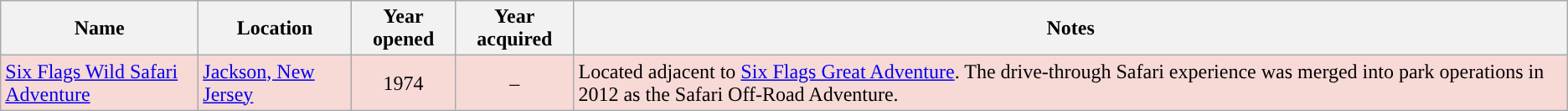<table class="wikitable sortable">
<tr>
<th style="width:150px;">Name</th>
<th>Location</th>
<th>Year opened</th>
<th>Year acquired</th>
<th>Notes</th>
</tr>
<tr>
<td style="background:#f7d9d6;"><a href='#'>Six Flags Wild Safari Adventure</a></td>
<td style="background:#f7d9d6;"><a href='#'>Jackson, New Jersey</a></td>
<td style="background:#f7d9d6;text-align:center">1974</td>
<td style="background:#f7d9d6;text-align:center">–</td>
<td style="background:#f7d9d6;">Located adjacent to <a href='#'>Six Flags Great Adventure</a>. The drive-through Safari experience was merged into park operations in 2012 as the Safari Off-Road Adventure.</td>
</tr>
</table>
